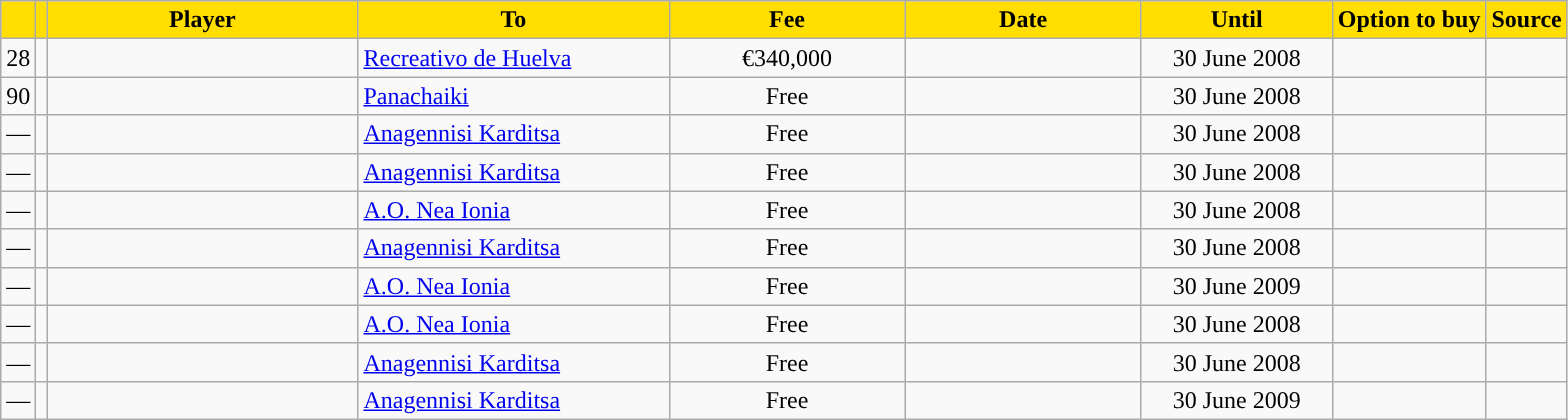<table class="wikitable sortable">
<tr>
<th style="background:#FFDE00"></th>
<th style="background:#FFDE00"></th>
<th width=200 style="background:#FFDE00">Player</th>
<th width=200 style="background:#FFDE00">To</th>
<th width=150 style="background:#FFDE00">Fee</th>
<th width=150 style="background:#FFDE00">Date</th>
<th width=120 style="background:#FFDE00">Until</th>
<th style="background:#FFDE00">Option to buy</th>
<th style="background:#FFDE00">Source</th>
</tr>
<tr>
<td align=center>28</td>
<td align=center></td>
<td></td>
<td> <a href='#'>Recreativo de Huelva</a></td>
<td align=center>€340,000</td>
<td align=center></td>
<td align=center>30 June 2008</td>
<td align=center></td>
<td align=center></td>
</tr>
<tr>
<td align=center>90</td>
<td align=center></td>
<td></td>
<td> <a href='#'>Panachaiki</a></td>
<td align=center>Free</td>
<td align=center></td>
<td align=center>30 June 2008</td>
<td align=center></td>
<td align=center></td>
</tr>
<tr>
<td align=center>—</td>
<td align=center></td>
<td></td>
<td> <a href='#'>Anagennisi Karditsa</a></td>
<td align=center>Free</td>
<td align=center></td>
<td align=center>30 June 2008</td>
<td align=center></td>
<td align=center></td>
</tr>
<tr>
<td align=center>—</td>
<td align=center></td>
<td></td>
<td> <a href='#'>Anagennisi Karditsa</a></td>
<td align=center>Free</td>
<td align=center></td>
<td align=center>30 June 2008</td>
<td align=center></td>
<td align=center></td>
</tr>
<tr>
<td align=center>—</td>
<td align=center></td>
<td></td>
<td> <a href='#'>A.O. Nea Ionia</a></td>
<td align=center>Free</td>
<td align=center></td>
<td align=center>30 June 2008</td>
<td align=center></td>
<td align=center></td>
</tr>
<tr>
<td align=center>—</td>
<td align=center></td>
<td></td>
<td> <a href='#'>Anagennisi Karditsa</a></td>
<td align=center>Free</td>
<td align=center></td>
<td align=center>30 June 2008</td>
<td align=center></td>
<td align=center></td>
</tr>
<tr>
<td align=center>—</td>
<td align=center></td>
<td></td>
<td> <a href='#'>A.O. Nea Ionia</a></td>
<td align=center>Free</td>
<td align=center></td>
<td align=center>30 June 2009</td>
<td align=center></td>
<td align=center></td>
</tr>
<tr>
<td align=center>—</td>
<td align=center></td>
<td></td>
<td> <a href='#'>A.O. Nea Ionia</a></td>
<td align=center>Free</td>
<td align=center></td>
<td align=center>30 June 2008</td>
<td align=center></td>
<td align=center></td>
</tr>
<tr>
<td align=center>—</td>
<td align=center></td>
<td></td>
<td> <a href='#'>Anagennisi Karditsa</a></td>
<td align=center>Free</td>
<td align=center></td>
<td align=center>30 June 2008</td>
<td align=center></td>
<td align=center></td>
</tr>
<tr>
<td align=center>—</td>
<td align=center></td>
<td></td>
<td> <a href='#'>Anagennisi Karditsa</a></td>
<td align=center>Free</td>
<td align=center></td>
<td align=center>30 June 2009</td>
<td align=center></td>
<td align=center></td>
</tr>
</table>
